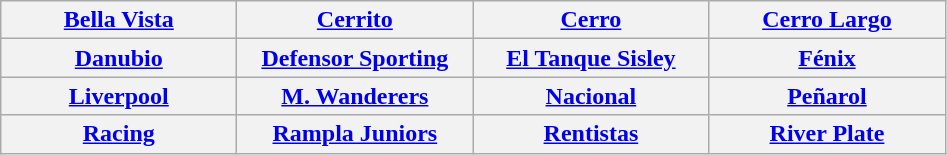<table class="wikitable">
<tr align="center">
<th width= 150px><a href='#'>Bella Vista</a></th>
<th width= 150px><a href='#'>Cerrito</a></th>
<th width= 150px><a href='#'>Cerro</a></th>
<th width= 150px><a href='#'>Cerro Largo</a></th>
</tr>
<tr>
<th width= 150px><a href='#'>Danubio</a></th>
<th width= 150px><a href='#'>Defensor Sporting</a></th>
<th width= 150px><a href='#'>El Tanque Sisley</a></th>
<th width= 150px><a href='#'>Fénix</a></th>
</tr>
<tr>
<th width= 150px><a href='#'>Liverpool</a></th>
<th width= 150px><a href='#'>M. Wanderers</a></th>
<th width= 150px><a href='#'>Nacional</a></th>
<th width= 150px><a href='#'>Peñarol</a></th>
</tr>
<tr>
<th width= 150px><a href='#'>Racing</a></th>
<th width= 150px><a href='#'>Rampla Juniors</a></th>
<th width= 150px><a href='#'>Rentistas</a></th>
<th width= 150px><a href='#'>River Plate</a></th>
</tr>
</table>
